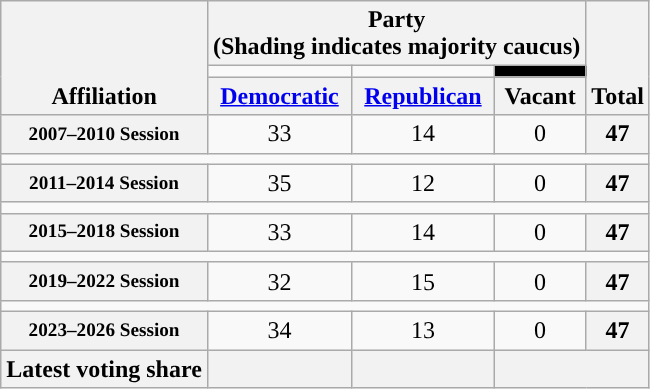<table class=wikitable style="text-align:center">
<tr style="vertical-align:bottom;">
<th rowspan=3>Affiliation</th>
<th colspan=3>Party <div>(Shading indicates majority caucus)</div></th>
<th rowspan=3>Total</th>
</tr>
<tr style="height:5px">
<td style="background-color:"></td>
<td style="background-color:"></td>
<td style="background: black"></td>
</tr>
<tr>
<th><a href='#'>Democratic</a></th>
<th><a href='#'>Republican</a></th>
<th>Vacant</th>
</tr>
<tr>
<th nowrap style="font-size:80%">2007–2010 Session</th>
<td>33</td>
<td>14</td>
<td>0</td>
<th>47</th>
</tr>
<tr>
<td colspan=5></td>
</tr>
<tr>
<th nowrap style="font-size:80%">2011–2014 Session</th>
<td>35</td>
<td>12</td>
<td>0</td>
<th>47</th>
</tr>
<tr>
<td colspan=5></td>
</tr>
<tr>
<th nowrap style="font-size:80%">2015–2018 Session</th>
<td>33</td>
<td>14</td>
<td>0</td>
<th>47</th>
</tr>
<tr>
<td colspan=5></td>
</tr>
<tr>
<th nowrap style="font-size:80%">2019–2022 Session</th>
<td>32</td>
<td>15</td>
<td>0</td>
<th>47</th>
</tr>
<tr>
<td colspan=5></td>
</tr>
<tr>
<th nowrap style="font-size:80%">2023–2026 Session</th>
<td>34</td>
<td>13</td>
<td>0</td>
<th>47</th>
</tr>
<tr>
<th>Latest voting share</th>
<th></th>
<th></th>
<th colspan=2></th>
</tr>
</table>
